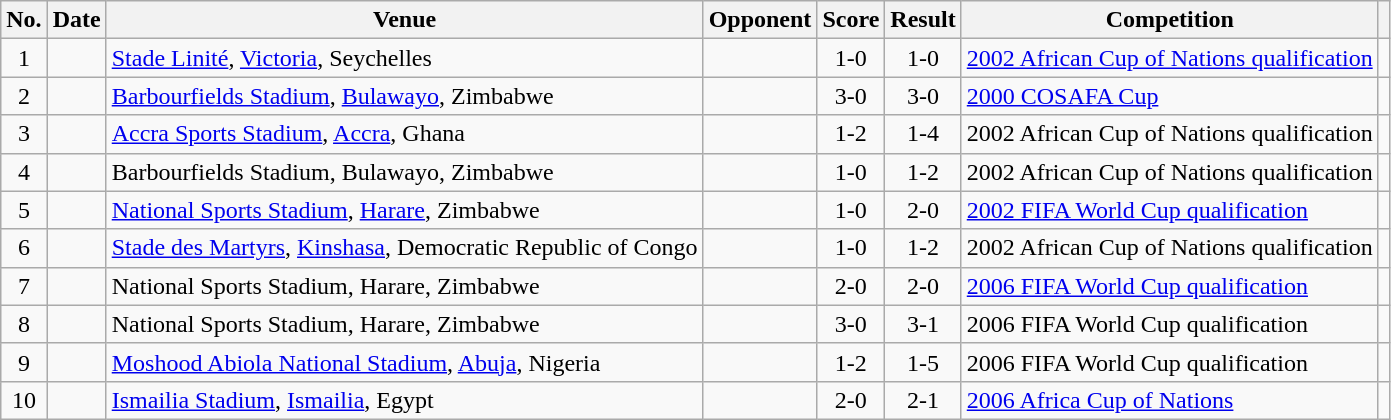<table class="wikitable sortable">
<tr>
<th scope="col">No.</th>
<th scope="col">Date</th>
<th scope="col">Venue</th>
<th scope="col">Opponent</th>
<th scope="col">Score</th>
<th scope="col">Result</th>
<th scope="col">Competition</th>
<th scope="col" class="unsortable"></th>
</tr>
<tr>
<td style="text-align:center">1</td>
<td></td>
<td><a href='#'>Stade Linité</a>, <a href='#'>Victoria</a>, Seychelles</td>
<td></td>
<td style="text-align:center">1-0</td>
<td style="text-align:center">1-0</td>
<td><a href='#'>2002 African Cup of Nations qualification</a></td>
<td></td>
</tr>
<tr>
<td style="text-align:center">2</td>
<td></td>
<td><a href='#'>Barbourfields Stadium</a>, <a href='#'>Bulawayo</a>, Zimbabwe</td>
<td></td>
<td style="text-align:center">3-0</td>
<td style="text-align:center">3-0</td>
<td><a href='#'>2000 COSAFA Cup</a></td>
<td></td>
</tr>
<tr>
<td style="text-align:center">3</td>
<td></td>
<td><a href='#'>Accra Sports Stadium</a>, <a href='#'>Accra</a>, Ghana</td>
<td></td>
<td style="text-align:center">1-2</td>
<td style="text-align:center">1-4</td>
<td>2002 African Cup of Nations qualification</td>
<td></td>
</tr>
<tr>
<td style="text-align:center">4</td>
<td></td>
<td>Barbourfields Stadium, Bulawayo, Zimbabwe</td>
<td></td>
<td style="text-align:center">1-0</td>
<td style="text-align:center">1-2</td>
<td>2002 African Cup of Nations qualification</td>
<td></td>
</tr>
<tr>
<td style="text-align:center">5</td>
<td></td>
<td><a href='#'>National Sports Stadium</a>, <a href='#'>Harare</a>, Zimbabwe</td>
<td></td>
<td style="text-align:center">1-0</td>
<td style="text-align:center">2-0</td>
<td><a href='#'>2002 FIFA World Cup qualification</a></td>
<td></td>
</tr>
<tr>
<td style="text-align:center">6</td>
<td></td>
<td><a href='#'>Stade des Martyrs</a>, <a href='#'>Kinshasa</a>, Democratic Republic of Congo</td>
<td></td>
<td style="text-align:center">1-0</td>
<td style="text-align:center">1-2</td>
<td>2002 African Cup of Nations qualification</td>
<td></td>
</tr>
<tr>
<td style="text-align:center">7</td>
<td></td>
<td>National Sports Stadium, Harare, Zimbabwe</td>
<td></td>
<td style="text-align:center">2-0</td>
<td style="text-align:center">2-0</td>
<td><a href='#'>2006 FIFA World Cup qualification</a></td>
<td></td>
</tr>
<tr>
<td style="text-align:center">8</td>
<td></td>
<td>National Sports Stadium, Harare, Zimbabwe</td>
<td></td>
<td style="text-align:center">3-0</td>
<td style="text-align:center">3-1</td>
<td>2006 FIFA World Cup qualification</td>
<td></td>
</tr>
<tr>
<td style="text-align:center">9</td>
<td></td>
<td><a href='#'>Moshood Abiola National Stadium</a>, <a href='#'>Abuja</a>, Nigeria</td>
<td></td>
<td style="text-align:center">1-2</td>
<td style="text-align:center">1-5</td>
<td>2006 FIFA World Cup qualification</td>
<td></td>
</tr>
<tr>
<td style="text-align:center">10</td>
<td></td>
<td><a href='#'>Ismailia Stadium</a>, <a href='#'>Ismailia</a>, Egypt</td>
<td></td>
<td style="text-align:center">2-0</td>
<td style="text-align:center">2-1</td>
<td><a href='#'>2006 Africa Cup of Nations</a></td>
<td></td>
</tr>
</table>
